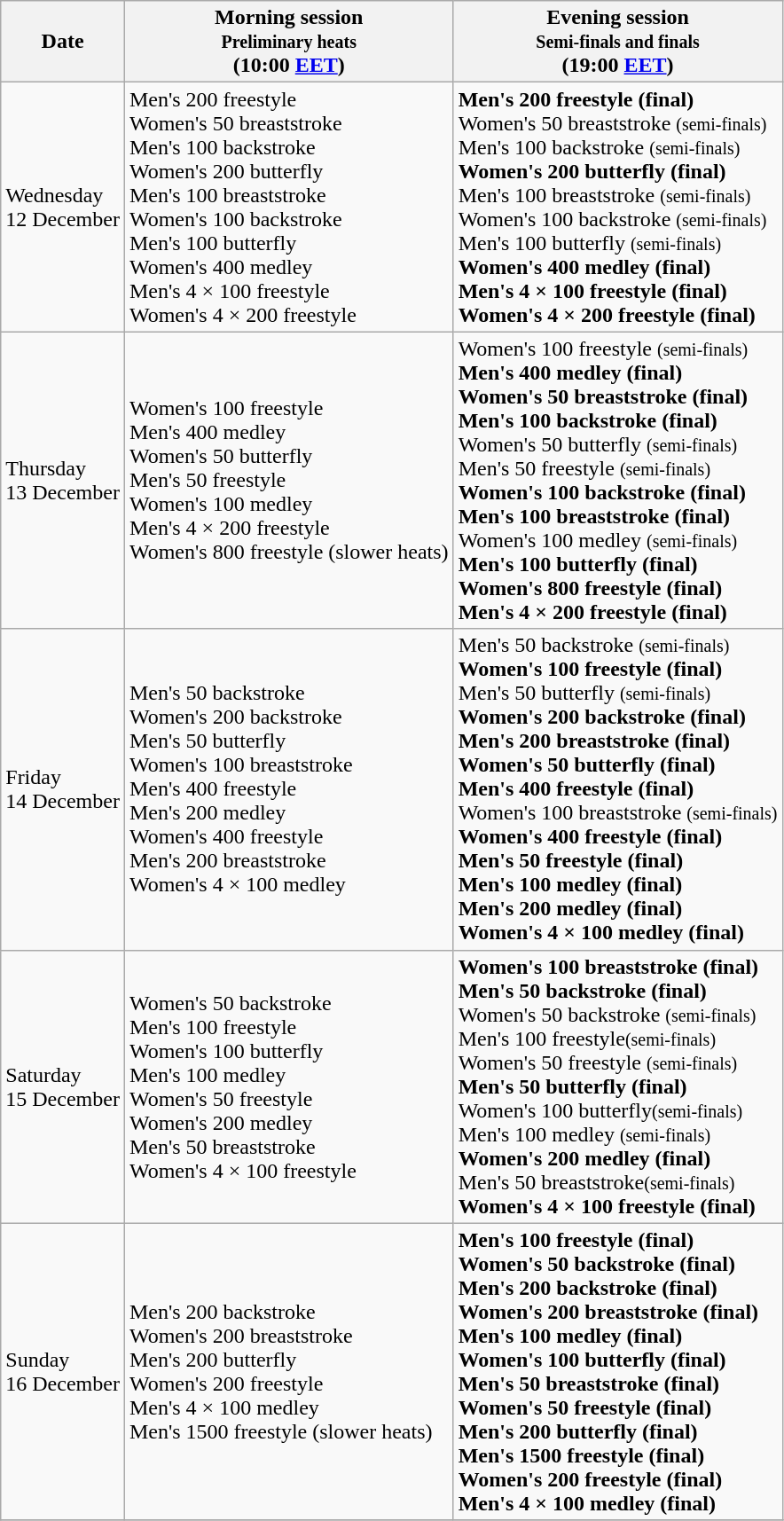<table class=wikitable>
<tr>
<th>Date</th>
<th>Morning session <br> <small> Preliminary heats </small><br> (10:00 <a href='#'>EET</a>)</th>
<th>Evening session <br> <small> Semi-finals and finals </small><br> (19:00 <a href='#'>EET</a>)</th>
</tr>
<tr>
<td>Wednesday <br> 12 December</td>
<td>Men's 200 freestyle <br> Women's 50 breaststroke <br> Men's 100 backstroke <br> Women's 200 butterfly <br> Men's 100 breaststroke <br> Women's 100 backstroke <br> Men's 100 butterfly <br> Women's 400 medley <br> Men's 4 × 100 freestyle <br> Women's 4 × 200 freestyle</td>
<td><strong>Men's 200 freestyle (final)</strong> <br> Women's 50 breaststroke <small>(semi-finals)</small> <br> Men's 100 backstroke <small>(semi-finals)</small> <br><strong>Women's 200 butterfly (final)</strong>  <br> Men's 100 breaststroke <small>(semi-finals)</small> <br> Women's 100 backstroke <small>(semi-finals)</small> <br> Men's 100 butterfly <small>(semi-finals)</small> <br> <strong>Women's 400 medley (final)</strong> <br> <strong>Men's 4 × 100 freestyle (final)</strong> <br> <strong>Women's 4 × 200 freestyle (final)</strong></td>
</tr>
<tr>
<td>Thursday <br> 13 December</td>
<td>Women's 100 freestyle <br> Men's 400 medley <br> Women's 50 butterfly <br> Men's 50 freestyle <br> Women's 100 medley <br>Men's 4 × 200 freestyle <br> Women's 800 freestyle (slower heats)</td>
<td>Women's 100 freestyle <small>(semi-finals)</small> <br> <strong>Men's 400 medley (final)</strong> <br> <strong>Women's 50 breaststroke (final)</strong> <br> <strong>Men's 100 backstroke (final)</strong> <br> Women's 50 butterfly <small>(semi-finals)</small> <br> Men's 50 freestyle <small>(semi-finals)</small> <br><strong>Women's 100 backstroke (final)</strong><br><strong>Men's 100 breaststroke (final)</strong> <br> Women's 100 medley <small>(semi-finals)</small> <br><strong>Men's 100 butterfly (final)</strong> <br><strong>Women's 800 freestyle (final)</strong> <br><strong>Men's 4 × 200 freestyle (final)</strong></td>
</tr>
<tr>
<td>Friday <br> 14 December</td>
<td>Men's 50 backstroke <br> Women's 200 backstroke <br> Men's 50 butterfly <br> Women's 100 breaststroke <br> Men's 400 freestyle<br> Men's 200 medley <br> Women's 400 freestyle <br> Men's 200 breaststroke <br> Women's 4 × 100 medley</td>
<td>Men's 50 backstroke <small>(semi-finals)</small> <br> <strong>Women's 100 freestyle (final)</strong> <br> Men's 50 butterfly <small>(semi-finals)</small> <br> <strong>Women's 200 backstroke (final)</strong> <br> <strong>Men's 200 breaststroke (final)</strong> <br> <strong>Women's 50 butterfly (final)</strong> <br> <strong>Men's 400 freestyle (final)</strong> <br> Women's 100 breaststroke <small>(semi-finals)</small> <br><strong>Women's 400 freestyle (final)</strong> <br><strong>Men's 50 freestyle (final)</strong> <br><strong>Men's 100 medley (final)</strong> <br><strong>Men's 200 medley (final)</strong> <br><strong>Women's 4 × 100 medley (final)</strong></td>
</tr>
<tr>
<td>Saturday <br> 15 December</td>
<td>Women's 50 backstroke <br> Men's 100 freestyle <br> Women's 100 butterfly <br> Men's 100 medley <br> Women's 50 freestyle <br> Women's 200 medley <br> Men's 50 breaststroke <br> Women's 4 × 100 freestyle</td>
<td><strong>Women's 100 breaststroke (final)</strong> <br> <strong>Men's 50 backstroke (final)</strong> <br> Women's 50 backstroke <small>(semi-finals)</small> <br> Men's 100 freestyle<small>(semi-finals)</small> <br> Women's 50 freestyle <small>(semi-finals)</small> <br> <strong>Men's 50 butterfly (final)</strong> <br> Women's 100 butterfly<small>(semi-finals)</small> <br> Men's 100 medley <small>(semi-finals)</small> <br> <strong>Women's 200 medley (final)</strong> <br> Men's 50 breaststroke<small>(semi-finals)</small> <br><strong>Women's 4 × 100 freestyle (final)</strong></td>
</tr>
<tr>
<td>Sunday <br> 16 December</td>
<td>Men's 200 backstroke <br> Women's 200 breaststroke <br> Men's 200 butterfly <br> Women's 200 freestyle <br> Men's 4 × 100 medley <br> Men's 1500 freestyle (slower heats)</td>
<td><strong>Men's 100 freestyle (final)</strong> <br> <strong>Women's 50 backstroke (final)</strong> <br> <strong>Men's 200 backstroke (final)</strong> <br> <strong>Women's 200 breaststroke (final)</strong> <br> <strong>Men's 100 medley (final)</strong><br> <strong>Women's 100 butterfly (final)</strong><br> <strong>Men's 50 breaststroke (final)</strong>  <br> <strong>Women's 50 freestyle (final)</strong>  <br> <strong>Men's 200 butterfly (final)</strong> <br> <strong>Men's 1500 freestyle (final)</strong>  <br> <strong>Women's 200 freestyle (final)</strong><br> <strong>Men's 4 × 100 medley (final)</strong></td>
</tr>
<tr>
</tr>
</table>
